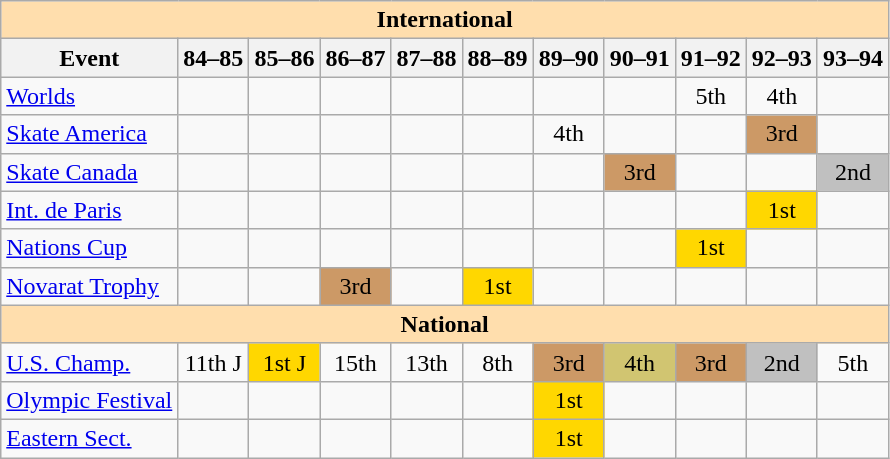<table class="wikitable" style="text-align:center">
<tr>
<th colspan="11" style="background-color: #ffdead; " align="center">International</th>
</tr>
<tr>
<th>Event</th>
<th>84–85</th>
<th>85–86</th>
<th>86–87</th>
<th>87–88</th>
<th>88–89</th>
<th>89–90</th>
<th>90–91</th>
<th>91–92</th>
<th>92–93</th>
<th>93–94</th>
</tr>
<tr>
<td align=left><a href='#'>Worlds</a></td>
<td></td>
<td></td>
<td></td>
<td></td>
<td></td>
<td></td>
<td></td>
<td>5th</td>
<td>4th</td>
<td></td>
</tr>
<tr>
<td align=left><a href='#'>Skate America</a></td>
<td></td>
<td></td>
<td></td>
<td></td>
<td></td>
<td>4th</td>
<td></td>
<td></td>
<td bgcolor=cc9966>3rd</td>
<td></td>
</tr>
<tr>
<td align=left><a href='#'>Skate Canada</a></td>
<td></td>
<td></td>
<td></td>
<td></td>
<td></td>
<td></td>
<td bgcolor=cc9966>3rd</td>
<td></td>
<td></td>
<td bgcolor=silver>2nd</td>
</tr>
<tr>
<td align=left><a href='#'>Int. de Paris</a></td>
<td></td>
<td></td>
<td></td>
<td></td>
<td></td>
<td></td>
<td></td>
<td></td>
<td bgcolor=gold>1st</td>
<td></td>
</tr>
<tr>
<td align=left><a href='#'>Nations Cup</a></td>
<td></td>
<td></td>
<td></td>
<td></td>
<td></td>
<td></td>
<td></td>
<td bgcolor=gold>1st</td>
<td></td>
<td></td>
</tr>
<tr>
<td align=left><a href='#'>Novarat Trophy</a></td>
<td></td>
<td></td>
<td bgcolor=cc9966>3rd</td>
<td></td>
<td bgcolor=gold>1st</td>
<td></td>
<td></td>
<td></td>
<td></td>
<td></td>
</tr>
<tr>
<th colspan="11" style="background-color: #ffdead; " align="center">National</th>
</tr>
<tr>
<td align=left><a href='#'>U.S. Champ.</a></td>
<td>11th J</td>
<td bgcolor=gold>1st J</td>
<td>15th</td>
<td>13th</td>
<td>8th</td>
<td bgcolor=cc9966>3rd</td>
<td bgcolor=d1c571>4th</td>
<td bgcolor=cc9966>3rd</td>
<td bgcolor=silver>2nd</td>
<td>5th</td>
</tr>
<tr>
<td align=left><a href='#'>Olympic Festival</a></td>
<td></td>
<td></td>
<td></td>
<td></td>
<td></td>
<td bgcolor=gold>1st</td>
<td></td>
<td></td>
<td></td>
<td></td>
</tr>
<tr>
<td align=left><a href='#'>Eastern Sect.</a></td>
<td></td>
<td></td>
<td></td>
<td></td>
<td></td>
<td bgcolor=gold>1st</td>
<td></td>
<td></td>
<td></td>
<td></td>
</tr>
</table>
